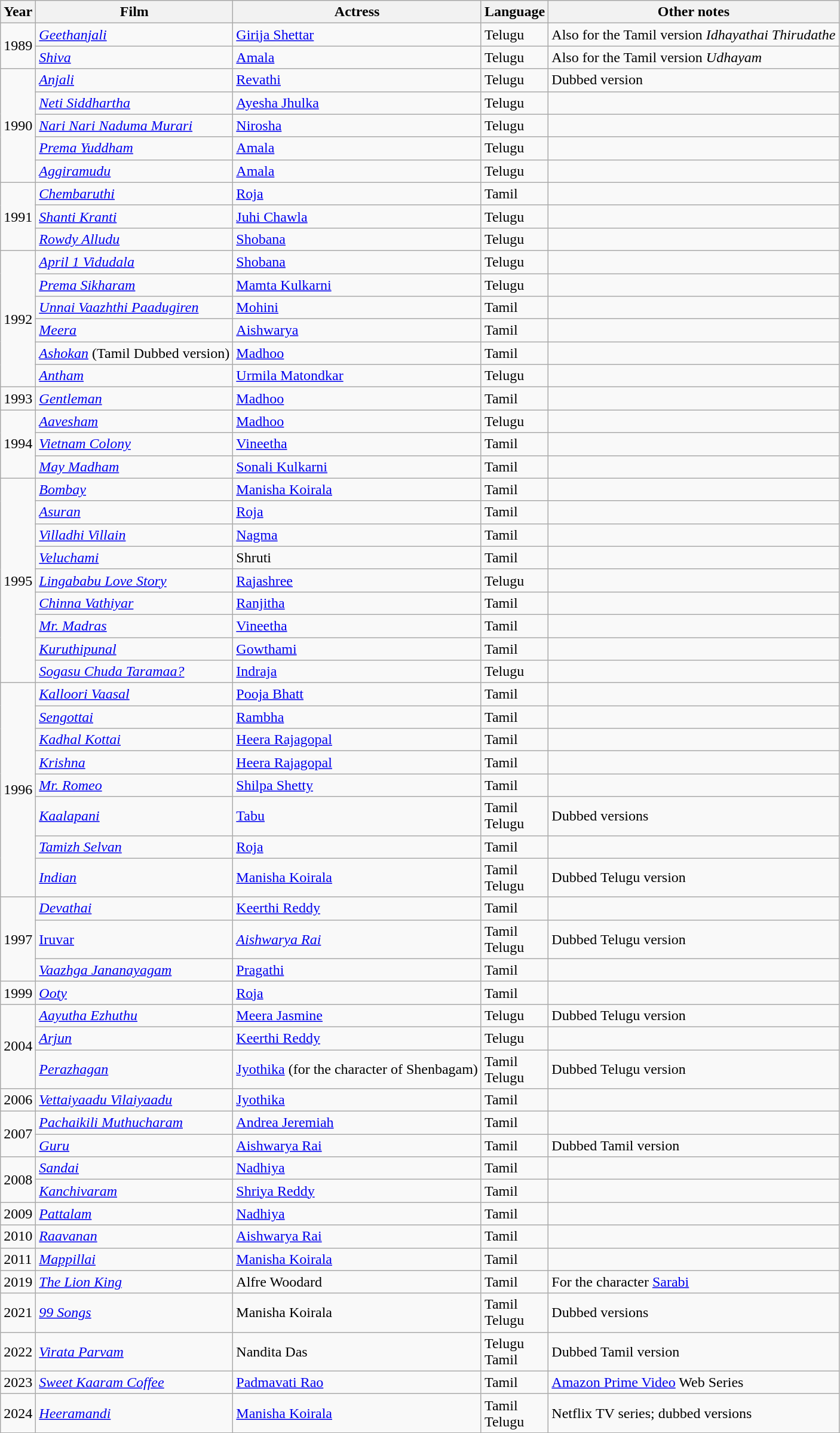<table class="wikitable sortable">
<tr>
<th scope="col">Year</th>
<th scope="col">Film</th>
<th scope="col">Actress</th>
<th scope="col">Language</th>
<th scope="col" class="unsortable">Other notes</th>
</tr>
<tr>
<td rowspan="2">1989</td>
<td><em><a href='#'>Geethanjali</a></em></td>
<td><a href='#'>Girija Shettar</a></td>
<td>Telugu</td>
<td>Also for the Tamil version <em>Idhayathai Thirudathe</em></td>
</tr>
<tr>
<td><em><a href='#'>Shiva</a></em></td>
<td><a href='#'>Amala</a></td>
<td>Telugu</td>
<td>Also for the Tamil version <em>Udhayam</em></td>
</tr>
<tr>
<td rowspan="5">1990</td>
<td><em><a href='#'>Anjali</a></em></td>
<td><a href='#'>Revathi</a></td>
<td>Telugu</td>
<td>Dubbed version</td>
</tr>
<tr>
<td><em><a href='#'>Neti Siddhartha</a></em></td>
<td><a href='#'>Ayesha Jhulka</a></td>
<td>Telugu</td>
<td></td>
</tr>
<tr>
<td><em><a href='#'>Nari Nari Naduma Murari</a></em></td>
<td><a href='#'>Nirosha</a></td>
<td>Telugu</td>
<td></td>
</tr>
<tr>
<td><em><a href='#'>Prema Yuddham</a></em></td>
<td><a href='#'>Amala</a></td>
<td>Telugu</td>
<td></td>
</tr>
<tr>
<td><em><a href='#'>Aggiramudu</a></em></td>
<td><a href='#'>Amala</a></td>
<td>Telugu</td>
<td></td>
</tr>
<tr>
<td rowspan="3">1991</td>
<td><em><a href='#'>Chembaruthi</a></em></td>
<td><a href='#'>Roja</a></td>
<td>Tamil</td>
<td></td>
</tr>
<tr>
<td><em><a href='#'>Shanti Kranti</a></em></td>
<td><a href='#'>Juhi Chawla</a></td>
<td>Telugu</td>
<td></td>
</tr>
<tr>
<td><em><a href='#'>Rowdy Alludu</a></em></td>
<td><a href='#'>Shobana</a></td>
<td>Telugu</td>
<td></td>
</tr>
<tr>
<td rowspan="6">1992</td>
<td><em><a href='#'>April 1 Vidudala</a></em></td>
<td><a href='#'>Shobana</a></td>
<td>Telugu</td>
<td></td>
</tr>
<tr>
<td><em><a href='#'>Prema Sikharam</a></em></td>
<td><a href='#'>Mamta Kulkarni</a></td>
<td>Telugu</td>
<td></td>
</tr>
<tr>
<td><em><a href='#'>Unnai Vaazhthi Paadugiren</a></em></td>
<td><a href='#'>Mohini</a></td>
<td>Tamil</td>
<td></td>
</tr>
<tr>
<td><em><a href='#'>Meera</a></em></td>
<td><a href='#'>Aishwarya</a></td>
<td>Tamil</td>
<td></td>
</tr>
<tr>
<td><em><a href='#'>Ashokan</a></em> (Tamil Dubbed version)</td>
<td><a href='#'>Madhoo</a></td>
<td>Tamil</td>
<td></td>
</tr>
<tr>
<td><em><a href='#'>Antham</a></em></td>
<td><a href='#'>Urmila Matondkar</a></td>
<td>Telugu</td>
<td></td>
</tr>
<tr>
<td>1993</td>
<td><em><a href='#'>Gentleman</a></em></td>
<td><a href='#'>Madhoo</a></td>
<td>Tamil</td>
<td></td>
</tr>
<tr>
<td rowspan="3">1994</td>
<td><em><a href='#'>Aavesham</a></em></td>
<td><a href='#'>Madhoo</a></td>
<td>Telugu</td>
<td></td>
</tr>
<tr>
<td><em><a href='#'>Vietnam Colony</a></em></td>
<td><a href='#'>Vineetha</a></td>
<td>Tamil</td>
<td></td>
</tr>
<tr>
<td><em><a href='#'>May Madham</a></em></td>
<td><a href='#'>Sonali Kulkarni</a></td>
<td>Tamil</td>
<td></td>
</tr>
<tr>
<td rowspan="9">1995</td>
<td><em><a href='#'>Bombay</a></em></td>
<td><a href='#'>Manisha Koirala</a></td>
<td>Tamil</td>
<td></td>
</tr>
<tr>
<td><em><a href='#'>Asuran</a></em></td>
<td><a href='#'>Roja</a></td>
<td>Tamil</td>
<td></td>
</tr>
<tr>
<td><em><a href='#'>Villadhi Villain</a></em></td>
<td><a href='#'>Nagma</a></td>
<td>Tamil</td>
<td></td>
</tr>
<tr>
<td><em><a href='#'>Veluchami</a></em></td>
<td>Shruti</td>
<td>Tamil</td>
<td></td>
</tr>
<tr>
<td><em><a href='#'>Lingababu Love Story</a></em></td>
<td><a href='#'>Rajashree</a></td>
<td>Telugu</td>
<td></td>
</tr>
<tr>
<td><em><a href='#'>Chinna Vathiyar</a></em></td>
<td><a href='#'>Ranjitha</a></td>
<td>Tamil</td>
<td></td>
</tr>
<tr>
<td><em><a href='#'>Mr. Madras</a></em></td>
<td><a href='#'>Vineetha</a></td>
<td>Tamil</td>
<td></td>
</tr>
<tr>
<td><em><a href='#'>Kuruthipunal</a></em></td>
<td><a href='#'>Gowthami</a></td>
<td>Tamil</td>
<td></td>
</tr>
<tr>
<td><em><a href='#'>Sogasu Chuda Taramaa?</a></em></td>
<td><a href='#'>Indraja</a></td>
<td>Telugu</td>
<td></td>
</tr>
<tr>
<td rowspan="8">1996</td>
<td><em><a href='#'>Kalloori Vaasal</a></em></td>
<td><a href='#'>Pooja Bhatt</a></td>
<td>Tamil</td>
<td></td>
</tr>
<tr>
<td><em><a href='#'>Sengottai</a></em></td>
<td><a href='#'>Rambha</a></td>
<td>Tamil</td>
<td></td>
</tr>
<tr>
<td><em><a href='#'>Kadhal Kottai</a></em></td>
<td><a href='#'>Heera Rajagopal</a></td>
<td>Tamil</td>
<td></td>
</tr>
<tr>
<td><em><a href='#'>Krishna</a></em></td>
<td><a href='#'>Heera Rajagopal</a></td>
<td>Tamil</td>
<td></td>
</tr>
<tr>
<td><em><a href='#'>Mr. Romeo</a></em></td>
<td><a href='#'>Shilpa Shetty</a></td>
<td>Tamil</td>
<td></td>
</tr>
<tr>
<td><em><a href='#'>Kaalapani</a></em></td>
<td><a href='#'>Tabu</a></td>
<td>Tamil<br>Telugu</td>
<td>Dubbed versions</td>
</tr>
<tr>
<td><em><a href='#'>Tamizh Selvan</a></em></td>
<td><a href='#'>Roja</a></td>
<td>Tamil</td>
<td></td>
</tr>
<tr>
<td><em><a href='#'>Indian</a></em></td>
<td><a href='#'>Manisha Koirala</a></td>
<td>Tamil<br>Telugu</td>
<td>Dubbed Telugu version</td>
</tr>
<tr>
<td rowspan="3">1997</td>
<td><em><a href='#'>Devathai</a></em></td>
<td><a href='#'>Keerthi Reddy</a></td>
<td>Tamil</td>
<td></td>
</tr>
<tr>
<td><a href='#'>Iruvar</a></td>
<td><em><a href='#'>Aishwarya Rai</a></em></td>
<td>Tamil<br>Telugu</td>
<td>Dubbed Telugu version</td>
</tr>
<tr>
<td><em><a href='#'>Vaazhga Jananayagam</a></em></td>
<td><a href='#'>Pragathi</a></td>
<td>Tamil</td>
<td></td>
</tr>
<tr>
<td>1999</td>
<td><em><a href='#'>Ooty</a></em></td>
<td><a href='#'>Roja</a></td>
<td>Tamil</td>
<td></td>
</tr>
<tr>
<td rowspan="3">2004</td>
<td><em><a href='#'>Aayutha Ezhuthu</a></em></td>
<td><a href='#'>Meera Jasmine</a></td>
<td>Telugu</td>
<td>Dubbed Telugu version</td>
</tr>
<tr>
<td><em><a href='#'>Arjun</a></em></td>
<td><a href='#'>Keerthi Reddy</a></td>
<td>Telugu</td>
<td></td>
</tr>
<tr>
<td><em><a href='#'>Perazhagan</a></em></td>
<td><a href='#'>Jyothika</a> (for the character of Shenbagam)</td>
<td>Tamil<br>Telugu</td>
<td>Dubbed Telugu version</td>
</tr>
<tr>
<td>2006</td>
<td><em><a href='#'>Vettaiyaadu Vilaiyaadu</a></em></td>
<td><a href='#'>Jyothika</a></td>
<td>Tamil</td>
<td></td>
</tr>
<tr>
<td rowspan="2">2007</td>
<td><em><a href='#'>Pachaikili Muthucharam</a></em></td>
<td><a href='#'>Andrea Jeremiah</a></td>
<td>Tamil</td>
<td></td>
</tr>
<tr>
<td><em><a href='#'>Guru</a></em></td>
<td><a href='#'>Aishwarya Rai</a></td>
<td>Tamil</td>
<td>Dubbed Tamil version</td>
</tr>
<tr>
<td rowspan="2">2008</td>
<td><em><a href='#'>Sandai</a></em></td>
<td><a href='#'>Nadhiya</a></td>
<td>Tamil</td>
<td></td>
</tr>
<tr>
<td><em><a href='#'>Kanchivaram</a></em></td>
<td><a href='#'>Shriya Reddy</a></td>
<td>Tamil</td>
<td></td>
</tr>
<tr>
<td>2009</td>
<td><em><a href='#'>Pattalam</a></em></td>
<td><a href='#'>Nadhiya</a></td>
<td>Tamil</td>
<td></td>
</tr>
<tr>
<td>2010</td>
<td><em><a href='#'>Raavanan</a></em></td>
<td><a href='#'>Aishwarya Rai</a></td>
<td>Tamil</td>
<td></td>
</tr>
<tr>
<td>2011</td>
<td><em><a href='#'>Mappillai</a></em></td>
<td><a href='#'>Manisha Koirala</a></td>
<td>Tamil</td>
<td></td>
</tr>
<tr>
<td>2019</td>
<td><em><a href='#'>The Lion King</a></em></td>
<td>Alfre Woodard</td>
<td>Tamil</td>
<td>For the character <a href='#'>Sarabi</a></td>
</tr>
<tr>
<td>2021</td>
<td><em><a href='#'>99 Songs</a></em></td>
<td>Manisha Koirala</td>
<td>Tamil<br>Telugu</td>
<td>Dubbed versions</td>
</tr>
<tr>
<td>2022</td>
<td><em><a href='#'>Virata Parvam</a></em></td>
<td>Nandita Das</td>
<td>Telugu<br>Tamil</td>
<td>Dubbed Tamil version</td>
</tr>
<tr>
<td>2023</td>
<td><em><a href='#'>Sweet Kaaram Coffee</a></em></td>
<td><a href='#'>Padmavati Rao</a></td>
<td>Tamil</td>
<td><a href='#'>Amazon Prime Video</a> Web Series</td>
</tr>
<tr>
<td>2024</td>
<td><em><a href='#'>Heeramandi</a></em></td>
<td><a href='#'>Manisha Koirala</a></td>
<td>Tamil<br>Telugu</td>
<td>Netflix TV series; dubbed versions</td>
</tr>
<tr>
</tr>
</table>
